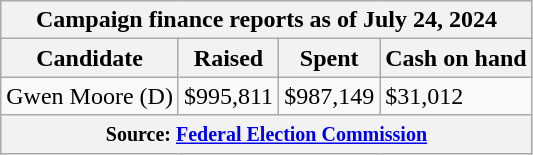<table class="wikitable sortable">
<tr>
<th colspan=4>Campaign finance reports as of July 24, 2024</th>
</tr>
<tr style="text-align:center;">
<th>Candidate</th>
<th>Raised</th>
<th>Spent</th>
<th>Cash on hand</th>
</tr>
<tr>
<td>Gwen Moore (D)</td>
<td>$995,811</td>
<td>$987,149</td>
<td>$31,012</td>
</tr>
<tr>
<th colspan="4"><small>Source: <a href='#'>Federal Election Commission</a></small></th>
</tr>
</table>
